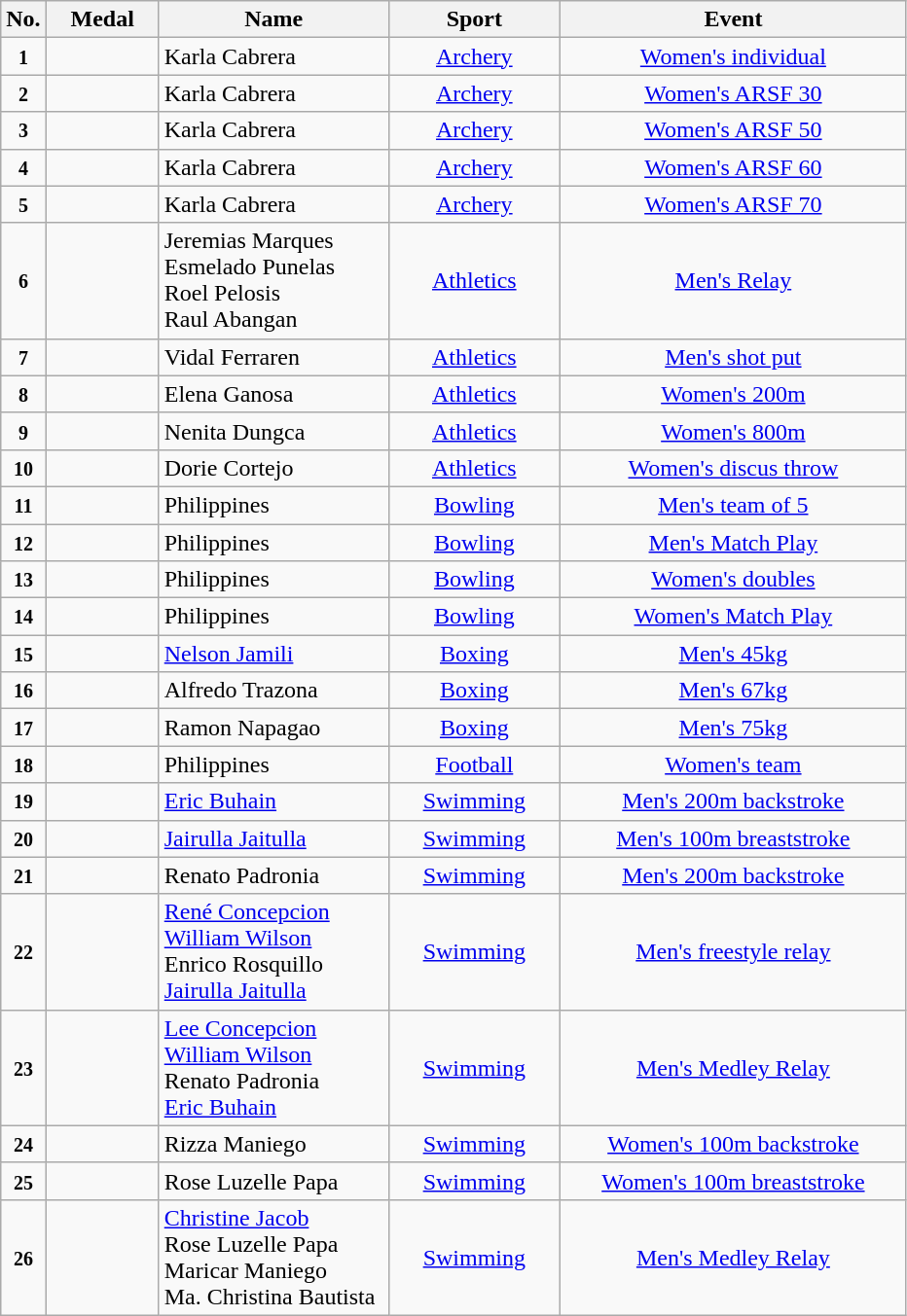<table class="wikitable" style="font-size:100%; text-align:center;">
<tr>
<th width="10">No.</th>
<th width="70">Medal</th>
<th width="150">Name</th>
<th width="110">Sport</th>
<th width="230">Event</th>
</tr>
<tr>
<td><small><strong>1</strong></small></td>
<td></td>
<td align=left>Karla Cabrera</td>
<td> <a href='#'>Archery</a></td>
<td><a href='#'>Women's individual</a></td>
</tr>
<tr>
<td><small><strong>2</strong></small></td>
<td></td>
<td align=left>Karla Cabrera</td>
<td> <a href='#'>Archery</a></td>
<td><a href='#'>Women's ARSF 30</a></td>
</tr>
<tr>
<td><small><strong>3</strong></small></td>
<td></td>
<td align=left>Karla Cabrera</td>
<td> <a href='#'>Archery</a></td>
<td><a href='#'>Women's ARSF 50</a></td>
</tr>
<tr>
<td><small><strong>4</strong></small></td>
<td></td>
<td align=left>Karla Cabrera</td>
<td> <a href='#'>Archery</a></td>
<td><a href='#'>Women's ARSF 60</a></td>
</tr>
<tr>
<td><small><strong>5</strong></small></td>
<td></td>
<td align=left>Karla Cabrera</td>
<td> <a href='#'>Archery</a></td>
<td><a href='#'>Women's ARSF 70</a></td>
</tr>
<tr>
<td><small><strong>6</strong></small></td>
<td></td>
<td align=left>Jeremias Marques<br>Esmelado Punelas<br>Roel Pelosis<br>Raul Abangan</td>
<td> <a href='#'>Athletics</a></td>
<td><a href='#'>Men's  Relay</a></td>
</tr>
<tr>
<td><small><strong>7</strong></small></td>
<td></td>
<td align=left>Vidal Ferraren</td>
<td> <a href='#'>Athletics</a></td>
<td><a href='#'>Men's shot put</a></td>
</tr>
<tr>
<td><small><strong>8</strong></small></td>
<td></td>
<td align=left>Elena Ganosa</td>
<td> <a href='#'>Athletics</a></td>
<td><a href='#'>Women's 200m</a></td>
</tr>
<tr>
<td><small><strong>9</strong></small></td>
<td></td>
<td align=left>Nenita Dungca</td>
<td> <a href='#'>Athletics</a></td>
<td><a href='#'>Women's 800m</a></td>
</tr>
<tr>
<td><small><strong>10</strong></small></td>
<td></td>
<td align=left>Dorie Cortejo</td>
<td> <a href='#'>Athletics</a></td>
<td><a href='#'>Women's discus throw</a></td>
</tr>
<tr>
<td><small><strong>11</strong></small></td>
<td></td>
<td align=left>Philippines</td>
<td> <a href='#'>Bowling</a></td>
<td><a href='#'>Men's team of 5</a></td>
</tr>
<tr>
<td><small><strong>12</strong></small></td>
<td></td>
<td align=left>Philippines</td>
<td> <a href='#'>Bowling</a></td>
<td><a href='#'>Men's Match Play</a></td>
</tr>
<tr>
<td><small><strong>13</strong></small></td>
<td></td>
<td align=left>Philippines</td>
<td> <a href='#'>Bowling</a></td>
<td><a href='#'>Women's doubles</a></td>
</tr>
<tr>
<td><small><strong>14</strong></small></td>
<td></td>
<td align=left>Philippines</td>
<td> <a href='#'>Bowling</a></td>
<td><a href='#'>Women's Match Play</a></td>
</tr>
<tr>
<td><small><strong>15</strong></small></td>
<td></td>
<td align=left><a href='#'>Nelson Jamili</a></td>
<td> <a href='#'>Boxing</a></td>
<td><a href='#'>Men's 45kg</a></td>
</tr>
<tr>
<td><small><strong>16</strong></small></td>
<td></td>
<td align=left>Alfredo Trazona</td>
<td> <a href='#'>Boxing</a></td>
<td><a href='#'>Men's 67kg</a></td>
</tr>
<tr>
<td><small><strong>17</strong></small></td>
<td></td>
<td align=left>Ramon Napagao</td>
<td> <a href='#'>Boxing</a></td>
<td><a href='#'>Men's 75kg</a></td>
</tr>
<tr>
<td><small><strong>18</strong></small></td>
<td></td>
<td align=left>Philippines</td>
<td> <a href='#'>Football</a></td>
<td><a href='#'>Women's team</a></td>
</tr>
<tr>
<td><small><strong>19</strong></small></td>
<td></td>
<td align=left><a href='#'>Eric Buhain</a></td>
<td> <a href='#'>Swimming</a></td>
<td><a href='#'>Men's 200m backstroke</a></td>
</tr>
<tr>
<td><small><strong>20</strong></small></td>
<td></td>
<td align=left><a href='#'>Jairulla Jaitulla</a></td>
<td> <a href='#'>Swimming</a></td>
<td><a href='#'>Men's 100m breaststroke</a></td>
</tr>
<tr>
<td><small><strong>21</strong></small></td>
<td></td>
<td align=left>Renato Padronia</td>
<td> <a href='#'>Swimming</a></td>
<td><a href='#'>Men's 200m backstroke</a></td>
</tr>
<tr>
<td><small><strong>22</strong></small></td>
<td></td>
<td align=left><a href='#'>René Concepcion</a><br><a href='#'>William Wilson</a><br>Enrico Rosquillo<br><a href='#'>Jairulla Jaitulla</a></td>
<td> <a href='#'>Swimming</a></td>
<td><a href='#'>Men's  freestyle relay</a></td>
</tr>
<tr>
<td><small><strong>23</strong></small></td>
<td></td>
<td align=left><a href='#'>Lee Concepcion</a><br><a href='#'>William Wilson</a><br>Renato Padronia<br><a href='#'>Eric Buhain</a></td>
<td> <a href='#'>Swimming</a></td>
<td><a href='#'>Men's  Medley Relay</a></td>
</tr>
<tr>
<td><small><strong>24</strong></small></td>
<td></td>
<td align=left>Rizza Maniego</td>
<td> <a href='#'>Swimming</a></td>
<td><a href='#'>Women's 100m backstroke</a></td>
</tr>
<tr>
<td><small><strong>25</strong></small></td>
<td></td>
<td align=left>Rose Luzelle Papa</td>
<td> <a href='#'>Swimming</a></td>
<td><a href='#'>Women's 100m breaststroke</a></td>
</tr>
<tr>
<td><small><strong>26</strong></small></td>
<td></td>
<td align=left><a href='#'>Christine Jacob</a><br>Rose Luzelle Papa<br>Maricar Maniego<br>Ma. Christina Bautista</td>
<td> <a href='#'>Swimming</a></td>
<td><a href='#'>Men's  Medley Relay</a></td>
</tr>
</table>
